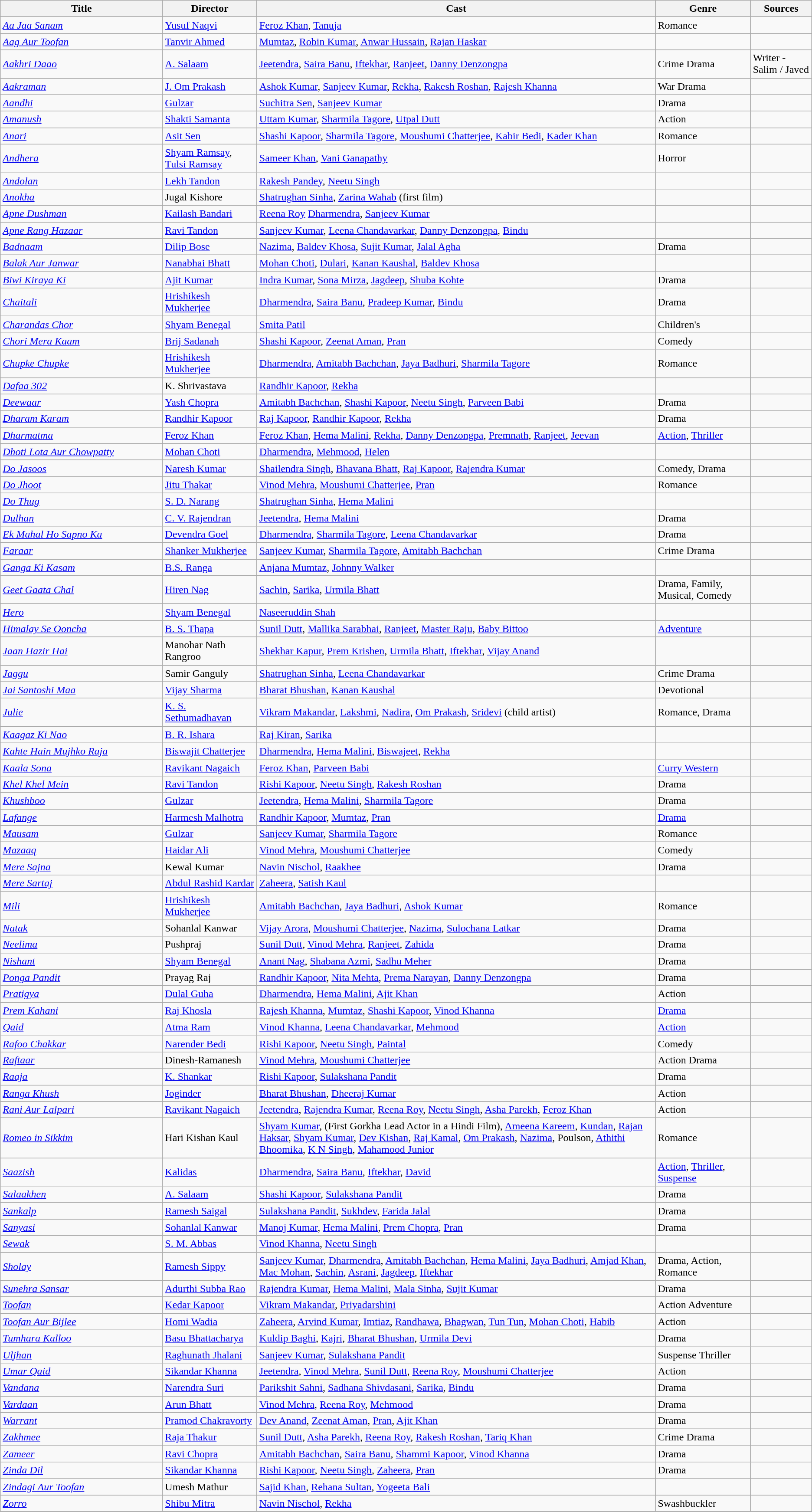<table class="wikitable">
<tr>
<th width="20%">Title</th>
<th>Director</th>
<th>Cast</th>
<th>Genre</th>
<th>Sources</th>
</tr>
<tr>
<td><em><a href='#'>Aa Jaa Sanam</a></em></td>
<td><a href='#'>Yusuf Naqvi</a></td>
<td><a href='#'>Feroz Khan</a>, <a href='#'>Tanuja</a></td>
<td>Romance</td>
<td></td>
</tr>
<tr>
<td><em><a href='#'>Aag Aur Toofan</a></em></td>
<td><a href='#'>Tanvir Ahmed</a></td>
<td><a href='#'>Mumtaz</a>, <a href='#'>Robin Kumar</a>, <a href='#'>Anwar Hussain</a>, <a href='#'>Rajan Haskar</a></td>
<td></td>
<td></td>
</tr>
<tr>
<td><em><a href='#'>Aakhri Daao</a></em></td>
<td><a href='#'>A. Salaam</a></td>
<td><a href='#'>Jeetendra</a>, <a href='#'>Saira Banu</a>, <a href='#'>Iftekhar</a>, <a href='#'>Ranjeet</a>, <a href='#'>Danny Denzongpa</a></td>
<td>Crime Drama</td>
<td>Writer - Salim / Javed</td>
</tr>
<tr>
<td><em><a href='#'>Aakraman</a></em></td>
<td><a href='#'>J. Om Prakash</a></td>
<td><a href='#'>Ashok Kumar</a>, <a href='#'>Sanjeev Kumar</a>, <a href='#'>Rekha</a>, <a href='#'>Rakesh Roshan</a>, <a href='#'>Rajesh Khanna</a></td>
<td>War Drama</td>
<td></td>
</tr>
<tr>
<td><em><a href='#'>Aandhi</a></em></td>
<td><a href='#'>Gulzar</a></td>
<td><a href='#'>Suchitra Sen</a>, <a href='#'>Sanjeev Kumar</a></td>
<td>Drama</td>
<td></td>
</tr>
<tr>
<td><em><a href='#'>Amanush</a></em></td>
<td><a href='#'>Shakti Samanta</a></td>
<td><a href='#'>Uttam Kumar</a>, <a href='#'>Sharmila Tagore</a>, <a href='#'>Utpal Dutt</a></td>
<td>Action</td>
<td></td>
</tr>
<tr>
<td><em><a href='#'>Anari</a></em></td>
<td><a href='#'>Asit Sen</a></td>
<td><a href='#'>Shashi Kapoor</a>, <a href='#'>Sharmila Tagore</a>, <a href='#'>Moushumi Chatterjee</a>, <a href='#'>Kabir Bedi</a>, <a href='#'>Kader Khan</a></td>
<td>Romance</td>
<td></td>
</tr>
<tr>
<td><em><a href='#'>Andhera</a></em></td>
<td><a href='#'>Shyam Ramsay</a>, <a href='#'>Tulsi Ramsay</a></td>
<td><a href='#'>Sameer Khan</a>, <a href='#'>Vani Ganapathy</a></td>
<td>Horror</td>
<td></td>
</tr>
<tr>
<td><em><a href='#'>Andolan</a></em></td>
<td><a href='#'>Lekh Tandon</a></td>
<td><a href='#'>Rakesh Pandey</a>, <a href='#'>Neetu Singh</a></td>
<td></td>
<td></td>
</tr>
<tr>
<td><em><a href='#'>Anokha</a></em></td>
<td>Jugal Kishore</td>
<td><a href='#'>Shatrughan Sinha</a>, <a href='#'>Zarina Wahab</a> (first film)</td>
<td></td>
<td></td>
</tr>
<tr>
<td><em><a href='#'>Apne Dushman</a></em></td>
<td><a href='#'>Kailash Bandari</a></td>
<td><a href='#'>Reena Roy</a> <a href='#'>Dharmendra</a>, <a href='#'>Sanjeev Kumar</a></td>
<td></td>
<td></td>
</tr>
<tr>
<td><em><a href='#'>Apne Rang Hazaar</a></em></td>
<td><a href='#'>Ravi Tandon</a></td>
<td><a href='#'>Sanjeev Kumar</a>, <a href='#'>Leena Chandavarkar</a>, <a href='#'>Danny Denzongpa</a>, <a href='#'>Bindu</a></td>
<td></td>
<td></td>
</tr>
<tr>
<td><em><a href='#'>Badnaam</a></em></td>
<td><a href='#'>Dilip Bose</a></td>
<td><a href='#'>Nazima</a>, <a href='#'>Baldev Khosa</a>, <a href='#'>Sujit Kumar</a>, <a href='#'>Jalal Agha</a></td>
<td>Drama</td>
<td></td>
</tr>
<tr>
<td><em><a href='#'>Balak Aur Janwar</a></em></td>
<td><a href='#'>Nanabhai Bhatt</a></td>
<td><a href='#'>Mohan Choti</a>, <a href='#'>Dulari</a>, <a href='#'>Kanan Kaushal</a>, <a href='#'>Baldev Khosa</a></td>
<td></td>
<td></td>
</tr>
<tr>
<td><em><a href='#'>Biwi Kiraya Ki</a></em></td>
<td><a href='#'>Ajit Kumar</a></td>
<td><a href='#'>Indra Kumar</a>, <a href='#'>Sona Mirza</a>, <a href='#'>Jagdeep</a>, <a href='#'>Shuba Kohte</a></td>
<td>Drama</td>
<td></td>
</tr>
<tr>
<td><em><a href='#'>Chaitali</a></em></td>
<td><a href='#'>Hrishikesh Mukherjee</a></td>
<td><a href='#'>Dharmendra</a>, <a href='#'>Saira Banu</a>, <a href='#'>Pradeep Kumar</a>, <a href='#'>Bindu</a></td>
<td>Drama</td>
<td></td>
</tr>
<tr>
<td><em><a href='#'>Charandas Chor</a></em></td>
<td><a href='#'>Shyam Benegal</a></td>
<td><a href='#'>Smita Patil</a></td>
<td>Children's</td>
<td></td>
</tr>
<tr>
<td><em><a href='#'>Chori Mera Kaam</a></em></td>
<td><a href='#'>Brij Sadanah</a></td>
<td><a href='#'>Shashi Kapoor</a>, <a href='#'>Zeenat Aman</a>, <a href='#'>Pran</a></td>
<td>Comedy</td>
<td></td>
</tr>
<tr>
<td><em><a href='#'>Chupke Chupke</a></em></td>
<td><a href='#'>Hrishikesh Mukherjee</a></td>
<td><a href='#'>Dharmendra</a>, <a href='#'>Amitabh Bachchan</a>, <a href='#'>Jaya Badhuri</a>, <a href='#'>Sharmila Tagore</a></td>
<td>Romance</td>
<td></td>
</tr>
<tr>
<td><em><a href='#'>Dafaa 302</a></em></td>
<td>K. Shrivastava</td>
<td><a href='#'>Randhir Kapoor</a>, <a href='#'>Rekha</a></td>
<td></td>
<td></td>
</tr>
<tr>
<td><em><a href='#'>Deewaar</a></em></td>
<td><a href='#'>Yash Chopra</a></td>
<td><a href='#'>Amitabh Bachchan</a>, <a href='#'>Shashi Kapoor</a>, <a href='#'>Neetu Singh</a>, <a href='#'>Parveen Babi</a></td>
<td>Drama</td>
<td></td>
</tr>
<tr>
<td><em><a href='#'>Dharam Karam</a></em></td>
<td><a href='#'>Randhir Kapoor</a></td>
<td><a href='#'>Raj Kapoor</a>, <a href='#'>Randhir Kapoor</a>, <a href='#'>Rekha</a></td>
<td>Drama</td>
<td></td>
</tr>
<tr>
<td><em><a href='#'>Dharmatma</a></em></td>
<td><a href='#'>Feroz Khan</a></td>
<td><a href='#'>Feroz Khan</a>, <a href='#'>Hema Malini</a>, <a href='#'>Rekha</a>, <a href='#'>Danny Denzongpa</a>, <a href='#'>Premnath</a>, <a href='#'>Ranjeet</a>, <a href='#'>Jeevan</a></td>
<td><a href='#'>Action</a>, <a href='#'>Thriller</a></td>
<td></td>
</tr>
<tr>
<td><em><a href='#'>Dhoti Lota Aur Chowpatty</a></em></td>
<td><a href='#'>Mohan Choti</a></td>
<td><a href='#'>Dharmendra</a>, <a href='#'>Mehmood</a>, <a href='#'>Helen</a></td>
<td></td>
<td></td>
</tr>
<tr>
<td><em><a href='#'>Do Jasoos</a></em></td>
<td><a href='#'>Naresh Kumar</a></td>
<td><a href='#'>Shailendra Singh</a>, <a href='#'>Bhavana Bhatt</a>, <a href='#'>Raj Kapoor</a>, <a href='#'>Rajendra Kumar</a></td>
<td>Comedy, Drama</td>
<td></td>
</tr>
<tr>
<td><em><a href='#'>Do Jhoot</a></em></td>
<td><a href='#'>Jitu Thakar</a></td>
<td><a href='#'>Vinod Mehra</a>, <a href='#'>Moushumi Chatterjee</a>, <a href='#'>Pran</a></td>
<td>Romance</td>
<td></td>
</tr>
<tr>
<td><em><a href='#'>Do Thug</a></em></td>
<td><a href='#'>S. D. Narang</a></td>
<td><a href='#'>Shatrughan Sinha</a>, <a href='#'>Hema Malini</a></td>
<td></td>
<td></td>
</tr>
<tr>
<td><em><a href='#'>Dulhan</a></em></td>
<td><a href='#'>C. V. Rajendran</a></td>
<td><a href='#'>Jeetendra</a>, <a href='#'>Hema Malini</a></td>
<td>Drama</td>
<td></td>
</tr>
<tr>
<td><em><a href='#'>Ek Mahal Ho Sapno Ka</a></em></td>
<td><a href='#'>Devendra Goel</a></td>
<td><a href='#'>Dharmendra</a>, <a href='#'>Sharmila Tagore</a>, <a href='#'>Leena Chandavarkar</a></td>
<td>Drama</td>
<td></td>
</tr>
<tr>
<td><em><a href='#'>Faraar</a></em></td>
<td><a href='#'>Shanker Mukherjee</a></td>
<td><a href='#'>Sanjeev Kumar</a>, <a href='#'>Sharmila Tagore</a>, <a href='#'>Amitabh Bachchan</a></td>
<td>Crime Drama</td>
<td></td>
</tr>
<tr>
<td><em><a href='#'>Ganga Ki Kasam</a></em></td>
<td><a href='#'>B.S. Ranga</a></td>
<td><a href='#'>Anjana Mumtaz</a>, <a href='#'>Johnny Walker</a></td>
<td></td>
<td></td>
</tr>
<tr>
<td><em><a href='#'>Geet Gaata Chal</a></em></td>
<td><a href='#'>Hiren Nag</a></td>
<td><a href='#'>Sachin</a>, <a href='#'>Sarika</a>, <a href='#'>Urmila Bhatt</a></td>
<td>Drama, Family, Musical, Comedy</td>
<td></td>
</tr>
<tr>
<td><em><a href='#'>Hero</a></em></td>
<td><a href='#'>Shyam Benegal</a></td>
<td><a href='#'>Naseeruddin Shah</a></td>
<td></td>
<td></td>
</tr>
<tr>
<td><em><a href='#'>Himalay Se Ooncha</a></em></td>
<td><a href='#'>B. S. Thapa</a></td>
<td><a href='#'>Sunil Dutt</a>, <a href='#'>Mallika Sarabhai</a>, <a href='#'>Ranjeet</a>, <a href='#'>Master Raju</a>, <a href='#'>Baby Bittoo</a></td>
<td><a href='#'>Adventure</a></td>
<td></td>
</tr>
<tr>
<td><em><a href='#'>Jaan Hazir Hai</a></em></td>
<td>Manohar Nath Rangroo</td>
<td><a href='#'>Shekhar Kapur</a>, <a href='#'>Prem Krishen</a>, <a href='#'>Urmila Bhatt</a>, <a href='#'>Iftekhar</a>, <a href='#'>Vijay Anand</a></td>
<td></td>
<td></td>
</tr>
<tr>
<td><em><a href='#'>Jaggu</a></em></td>
<td>Samir Ganguly</td>
<td><a href='#'>Shatrughan Sinha</a>, <a href='#'>Leena Chandavarkar</a></td>
<td>Crime Drama</td>
<td></td>
</tr>
<tr>
<td><em><a href='#'>Jai Santoshi Maa</a></em></td>
<td><a href='#'>Vijay Sharma</a></td>
<td><a href='#'>Bharat Bhushan</a>, <a href='#'>Kanan Kaushal</a></td>
<td>Devotional</td>
<td></td>
</tr>
<tr>
<td><em><a href='#'>Julie</a></em></td>
<td><a href='#'>K. S. Sethumadhavan</a></td>
<td><a href='#'>Vikram Makandar</a>, <a href='#'>Lakshmi</a>, <a href='#'>Nadira</a>, <a href='#'>Om Prakash</a>, <a href='#'>Sridevi</a> (child artist)</td>
<td>Romance, Drama</td>
<td></td>
</tr>
<tr>
<td><em><a href='#'>Kaagaz Ki Nao</a></em></td>
<td><a href='#'>B. R. Ishara</a></td>
<td><a href='#'>Raj Kiran</a>, <a href='#'>Sarika</a></td>
<td></td>
<td></td>
</tr>
<tr>
<td><em><a href='#'>Kahte Hain Mujhko Raja</a></em></td>
<td><a href='#'>Biswajit Chatterjee</a></td>
<td><a href='#'>Dharmendra</a>, <a href='#'>Hema Malini</a>, <a href='#'>Biswajeet</a>, <a href='#'>Rekha</a></td>
<td></td>
<td></td>
</tr>
<tr>
<td><em><a href='#'>Kaala Sona</a></em></td>
<td><a href='#'>Ravikant Nagaich</a></td>
<td><a href='#'>Feroz Khan</a>, <a href='#'>Parveen Babi</a></td>
<td><a href='#'>Curry Western</a></td>
<td></td>
</tr>
<tr>
<td><em><a href='#'>Khel Khel Mein</a></em></td>
<td><a href='#'>Ravi Tandon</a></td>
<td><a href='#'>Rishi Kapoor</a>, <a href='#'>Neetu Singh</a>, <a href='#'>Rakesh Roshan</a></td>
<td>Drama</td>
<td></td>
</tr>
<tr>
<td><em><a href='#'>Khushboo</a></em></td>
<td><a href='#'>Gulzar</a></td>
<td><a href='#'>Jeetendra</a>, <a href='#'>Hema Malini</a>, <a href='#'>Sharmila Tagore</a></td>
<td>Drama</td>
<td></td>
</tr>
<tr>
<td><em><a href='#'>Lafange</a></em></td>
<td><a href='#'>Harmesh Malhotra</a></td>
<td><a href='#'>Randhir Kapoor</a>, <a href='#'>Mumtaz</a>, <a href='#'>Pran</a></td>
<td><a href='#'>Drama</a></td>
<td></td>
</tr>
<tr>
<td><em><a href='#'>Mausam</a></em></td>
<td><a href='#'>Gulzar</a></td>
<td><a href='#'>Sanjeev Kumar</a>, <a href='#'>Sharmila Tagore</a></td>
<td>Romance</td>
<td></td>
</tr>
<tr>
<td><em><a href='#'>Mazaaq</a></em></td>
<td><a href='#'>Haidar Ali</a></td>
<td><a href='#'>Vinod Mehra</a>, <a href='#'>Moushumi Chatterjee</a></td>
<td>Comedy</td>
<td></td>
</tr>
<tr>
<td><em><a href='#'>Mere Sajna</a></em></td>
<td>Kewal Kumar</td>
<td><a href='#'>Navin Nischol</a>, <a href='#'>Raakhee</a></td>
<td>Drama</td>
<td></td>
</tr>
<tr>
<td><em><a href='#'>Mere Sartaj</a></em></td>
<td><a href='#'>Abdul Rashid Kardar</a></td>
<td><a href='#'>Zaheera</a>, <a href='#'>Satish Kaul</a></td>
<td></td>
<td></td>
</tr>
<tr>
<td><em><a href='#'>Mili</a></em></td>
<td><a href='#'>Hrishikesh Mukherjee</a></td>
<td><a href='#'>Amitabh Bachchan</a>, <a href='#'>Jaya Badhuri</a>, <a href='#'>Ashok Kumar</a></td>
<td>Romance</td>
<td></td>
</tr>
<tr>
<td><em><a href='#'>Natak</a></em></td>
<td>Sohanlal Kanwar</td>
<td><a href='#'>Vijay Arora</a>, <a href='#'>Moushumi Chatterjee</a>, <a href='#'>Nazima</a>, <a href='#'>Sulochana Latkar</a></td>
<td>Drama</td>
<td></td>
</tr>
<tr>
<td><em><a href='#'>Neelima</a></em></td>
<td>Pushpraj</td>
<td><a href='#'>Sunil Dutt</a>, <a href='#'>Vinod Mehra</a>, <a href='#'>Ranjeet</a>, <a href='#'>Zahida</a></td>
<td>Drama</td>
<td></td>
</tr>
<tr>
<td><em><a href='#'>Nishant</a></em></td>
<td><a href='#'>Shyam Benegal</a></td>
<td><a href='#'>Anant Nag</a>, <a href='#'>Shabana Azmi</a>, <a href='#'>Sadhu Meher</a></td>
<td>Drama</td>
<td></td>
</tr>
<tr>
<td><em><a href='#'>Ponga Pandit</a></em></td>
<td>Prayag Raj</td>
<td><a href='#'>Randhir Kapoor</a>, <a href='#'>Nita Mehta</a>, <a href='#'>Prema Narayan</a>, <a href='#'>Danny Denzongpa</a></td>
<td>Drama</td>
<td></td>
</tr>
<tr>
<td><em><a href='#'>Pratigya</a></em></td>
<td><a href='#'>Dulal Guha</a></td>
<td><a href='#'>Dharmendra</a>, <a href='#'>Hema Malini</a>, <a href='#'>Ajit Khan</a></td>
<td>Action</td>
<td></td>
</tr>
<tr>
<td><em><a href='#'>Prem Kahani</a></em></td>
<td><a href='#'>Raj Khosla</a></td>
<td><a href='#'>Rajesh Khanna</a>, <a href='#'>Mumtaz</a>, <a href='#'>Shashi Kapoor</a>, <a href='#'>Vinod Khanna</a></td>
<td><a href='#'>Drama</a></td>
<td></td>
</tr>
<tr>
<td><em><a href='#'>Qaid</a></em></td>
<td><a href='#'>Atma Ram</a></td>
<td><a href='#'>Vinod Khanna</a>, <a href='#'>Leena Chandavarkar</a>, <a href='#'>Mehmood</a></td>
<td><a href='#'>Action</a></td>
<td></td>
</tr>
<tr>
<td><em><a href='#'>Rafoo Chakkar</a></em></td>
<td><a href='#'>Narender Bedi</a></td>
<td><a href='#'>Rishi Kapoor</a>, <a href='#'>Neetu Singh</a>, <a href='#'>Paintal</a></td>
<td>Comedy</td>
<td></td>
</tr>
<tr>
<td><em><a href='#'>Raftaar</a></em></td>
<td>Dinesh-Ramanesh</td>
<td><a href='#'>Vinod Mehra</a>, <a href='#'>Moushumi Chatterjee</a></td>
<td>Action Drama</td>
<td></td>
</tr>
<tr>
<td><em><a href='#'>Raaja</a></em></td>
<td><a href='#'>K. Shankar</a></td>
<td><a href='#'>Rishi Kapoor</a>, <a href='#'>Sulakshana Pandit</a></td>
<td>Drama</td>
<td></td>
</tr>
<tr>
<td><em><a href='#'>Ranga Khush</a></em></td>
<td><a href='#'>Joginder</a></td>
<td><a href='#'>Bharat Bhushan</a>, <a href='#'>Dheeraj Kumar</a></td>
<td>Action</td>
<td></td>
</tr>
<tr>
<td><em><a href='#'>Rani Aur Lalpari</a></em></td>
<td><a href='#'>Ravikant Nagaich</a></td>
<td><a href='#'>Jeetendra</a>, <a href='#'>Rajendra Kumar</a>, <a href='#'>Reena Roy</a>, <a href='#'>Neetu Singh</a>, <a href='#'>Asha Parekh</a>, <a href='#'>Feroz Khan</a></td>
<td>Action</td>
<td></td>
</tr>
<tr>
<td><em><a href='#'>Romeo in Sikkim</a></em></td>
<td>Hari Kishan Kaul</td>
<td><a href='#'>Shyam Kumar</a>, (First Gorkha Lead Actor in a Hindi Film), <a href='#'>Ameena Kareem</a>, <a href='#'>Kundan</a>, <a href='#'>Rajan Haksar</a>, <a href='#'>Shyam Kumar</a>, <a href='#'>Dev Kishan</a>, <a href='#'>Raj Kamal</a>, <a href='#'>Om Prakash</a>, <a href='#'>Nazima</a>, Poulson, <a href='#'>Athithi Bhoomika</a>, <a href='#'>K N Singh</a>, <a href='#'>Mahamood Junior</a></td>
<td>Romance</td>
<td></td>
</tr>
<tr>
<td><em><a href='#'>Saazish</a></em></td>
<td><a href='#'>Kalidas</a></td>
<td><a href='#'>Dharmendra</a>, <a href='#'>Saira Banu</a>, <a href='#'>Iftekhar</a>, <a href='#'>David</a></td>
<td><a href='#'>Action</a>, <a href='#'>Thriller</a>, <a href='#'>Suspense</a></td>
<td></td>
</tr>
<tr>
<td><em><a href='#'>Salaakhen</a></em></td>
<td><a href='#'>A. Salaam</a></td>
<td><a href='#'>Shashi Kapoor</a>, <a href='#'>Sulakshana Pandit</a></td>
<td>Drama</td>
<td></td>
</tr>
<tr>
<td><em><a href='#'>Sankalp</a></em></td>
<td><a href='#'>Ramesh Saigal</a></td>
<td><a href='#'>Sulakshana Pandit</a>, <a href='#'>Sukhdev</a>, <a href='#'>Farida Jalal</a></td>
<td>Drama</td>
<td></td>
</tr>
<tr>
<td><em><a href='#'>Sanyasi</a></em></td>
<td><a href='#'>Sohanlal Kanwar</a></td>
<td><a href='#'>Manoj Kumar</a>, <a href='#'>Hema Malini</a>, <a href='#'>Prem Chopra</a>, <a href='#'>Pran</a></td>
<td>Drama</td>
<td></td>
</tr>
<tr>
<td><em><a href='#'>Sewak</a></em></td>
<td><a href='#'>S. M. Abbas</a></td>
<td><a href='#'>Vinod Khanna</a>, <a href='#'>Neetu Singh</a></td>
<td></td>
<td></td>
</tr>
<tr>
<td><em><a href='#'>Sholay</a></em></td>
<td><a href='#'>Ramesh Sippy</a></td>
<td><a href='#'>Sanjeev Kumar</a>, <a href='#'>Dharmendra</a>, <a href='#'>Amitabh Bachchan</a>, <a href='#'>Hema Malini</a>, <a href='#'>Jaya Badhuri</a>, <a href='#'>Amjad Khan</a>, <a href='#'>Mac Mohan</a>, <a href='#'>Sachin</a>, <a href='#'>Asrani</a>, <a href='#'>Jagdeep</a>, <a href='#'>Iftekhar</a></td>
<td>Drama, Action, Romance</td>
<td></td>
</tr>
<tr>
<td><em><a href='#'>Sunehra Sansar</a></em></td>
<td><a href='#'>Adurthi Subba Rao</a></td>
<td><a href='#'>Rajendra Kumar</a>, <a href='#'>Hema Malini</a>, <a href='#'>Mala Sinha</a>, <a href='#'>Sujit Kumar</a></td>
<td>Drama</td>
<td></td>
</tr>
<tr>
<td><em><a href='#'>Toofan</a></em></td>
<td><a href='#'>Kedar Kapoor</a></td>
<td><a href='#'>Vikram Makandar</a>, <a href='#'>Priyadarshini</a></td>
<td>Action Adventure</td>
<td></td>
</tr>
<tr>
<td><em><a href='#'>Toofan Aur Bijlee</a></em></td>
<td><a href='#'>Homi Wadia</a></td>
<td><a href='#'>Zaheera</a>, <a href='#'>Arvind Kumar</a>, <a href='#'>Imtiaz</a>, <a href='#'>Randhawa</a>, <a href='#'>Bhagwan</a>, <a href='#'>Tun Tun</a>, <a href='#'>Mohan Choti</a>, <a href='#'>Habib</a></td>
<td>Action</td>
<td></td>
</tr>
<tr>
<td><em><a href='#'>Tumhara Kalloo</a></em></td>
<td><a href='#'>Basu Bhattacharya</a></td>
<td><a href='#'>Kuldip Baghi</a>, <a href='#'>Kajri</a>, <a href='#'>Bharat Bhushan</a>, <a href='#'>Urmila Devi</a></td>
<td>Drama</td>
<td></td>
</tr>
<tr>
<td><em><a href='#'>Uljhan</a></em></td>
<td><a href='#'>Raghunath Jhalani</a></td>
<td><a href='#'>Sanjeev Kumar</a>, <a href='#'>Sulakshana Pandit</a></td>
<td>Suspense Thriller</td>
<td></td>
</tr>
<tr>
<td><em><a href='#'>Umar Qaid</a></em></td>
<td><a href='#'>Sikandar Khanna</a></td>
<td><a href='#'>Jeetendra</a>, <a href='#'>Vinod Mehra</a>, <a href='#'>Sunil Dutt</a>, <a href='#'>Reena Roy</a>, <a href='#'>Moushumi Chatterjee</a></td>
<td>Action</td>
<td></td>
</tr>
<tr>
<td><em><a href='#'>Vandana</a></em></td>
<td><a href='#'>Narendra Suri</a></td>
<td><a href='#'>Parikshit Sahni</a>, <a href='#'>Sadhana Shivdasani</a>, <a href='#'>Sarika</a>, <a href='#'>Bindu</a></td>
<td>Drama</td>
<td></td>
</tr>
<tr>
<td><em><a href='#'>Vardaan</a></em></td>
<td><a href='#'>Arun Bhatt</a></td>
<td><a href='#'>Vinod Mehra</a>, <a href='#'>Reena Roy</a>, <a href='#'>Mehmood</a></td>
<td>Drama</td>
<td></td>
</tr>
<tr>
<td><em><a href='#'>Warrant</a></em></td>
<td><a href='#'>Pramod Chakravorty</a></td>
<td><a href='#'>Dev Anand</a>, <a href='#'>Zeenat Aman</a>, <a href='#'>Pran</a>, <a href='#'>Ajit Khan</a></td>
<td>Drama</td>
<td></td>
</tr>
<tr>
<td><em><a href='#'>Zakhmee</a></em></td>
<td><a href='#'>Raja Thakur</a></td>
<td><a href='#'>Sunil Dutt</a>, <a href='#'>Asha Parekh</a>, <a href='#'>Reena Roy</a>, <a href='#'>Rakesh Roshan</a>, <a href='#'>Tariq Khan</a></td>
<td>Crime Drama</td>
<td></td>
</tr>
<tr>
<td><em><a href='#'>Zameer</a></em></td>
<td><a href='#'>Ravi Chopra</a></td>
<td><a href='#'>Amitabh Bachchan</a>, <a href='#'>Saira Banu</a>, <a href='#'>Shammi Kapoor</a>, <a href='#'>Vinod Khanna</a></td>
<td>Drama</td>
<td></td>
</tr>
<tr>
<td><em><a href='#'>Zinda Dil</a></em></td>
<td><a href='#'>Sikandar Khanna</a></td>
<td><a href='#'>Rishi Kapoor</a>, <a href='#'>Neetu Singh</a>, <a href='#'>Zaheera</a>, <a href='#'>Pran</a></td>
<td>Drama</td>
<td></td>
</tr>
<tr>
<td><em><a href='#'>Zindagi Aur Toofan</a></em></td>
<td>Umesh Mathur</td>
<td><a href='#'>Sajid Khan</a>, <a href='#'>Rehana Sultan</a>, <a href='#'>Yogeeta Bali</a></td>
<td></td>
<td></td>
</tr>
<tr>
<td><em><a href='#'>Zorro</a></em></td>
<td><a href='#'>Shibu Mitra</a></td>
<td><a href='#'>Navin Nischol</a>, <a href='#'>Rekha</a></td>
<td>Swashbuckler</td>
<td></td>
</tr>
<tr>
</tr>
</table>
